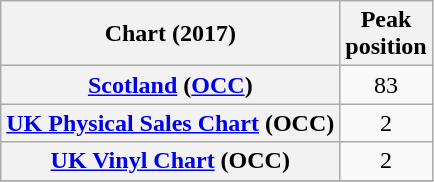<table class="wikitable sortable plainrowheaders">
<tr>
<th>Chart (2017)</th>
<th>Peak<br>position</th>
</tr>
<tr>
<th scope="row"><a href='#'>Scotland</a> (<a href='#'>OCC</a>)</th>
<td style="text-align:center;">83</td>
</tr>
<tr>
<th scope="row"><a href='#'>UK Physical Sales Chart</a> (OCC)</th>
<td style="text-align:center;">2</td>
</tr>
<tr>
<th scope="row"><a href='#'>UK Vinyl Chart</a> (OCC)</th>
<td style="text-align:center;">2</td>
</tr>
<tr>
</tr>
</table>
